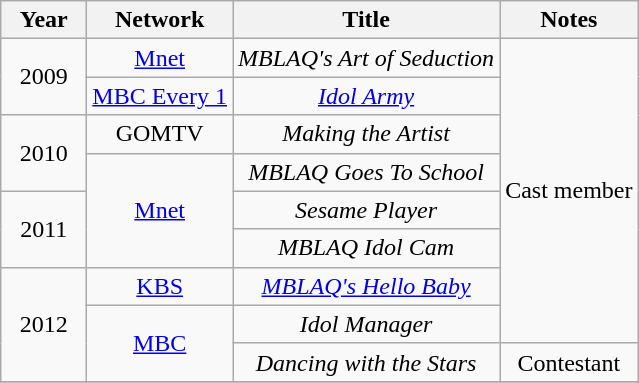<table class="wikitable" style="text-align:center;">
<tr>
<th width="50px">Year</th>
<th>Network</th>
<th>Title</th>
<th>Notes</th>
</tr>
<tr>
<td align="center" rowspan="2">2009</td>
<td align="center"><a href='#'>Mnet</a></td>
<td><em>MBLAQ's Art of Seduction</em></td>
<td align="center" rowspan="8">Cast member</td>
</tr>
<tr>
<td align="center"><a href='#'>MBC Every 1</a></td>
<td><em><a href='#'>Idol Army</a></em></td>
</tr>
<tr>
<td align="center" rowspan="2">2010</td>
<td align="center">GOMTV</td>
<td><em>Making the Artist</em></td>
</tr>
<tr>
<td align="center" rowspan="3"><a href='#'>Mnet</a></td>
<td><em>MBLAQ Goes To School</em></td>
</tr>
<tr>
<td align="center" rowspan="2">2011</td>
<td><em>Sesame Player</em></td>
</tr>
<tr>
<td><em>MBLAQ Idol Cam</em></td>
</tr>
<tr>
<td align="center" rowspan="3">2012</td>
<td align="center"><a href='#'>KBS</a></td>
<td><em><a href='#'>MBLAQ's Hello Baby</a></em></td>
</tr>
<tr>
<td align="center" rowspan="2"><a href='#'>MBC</a></td>
<td><em>Idol Manager</em></td>
</tr>
<tr>
<td><em>Dancing with the Stars</em></td>
<td>Contestant</td>
</tr>
<tr>
</tr>
</table>
